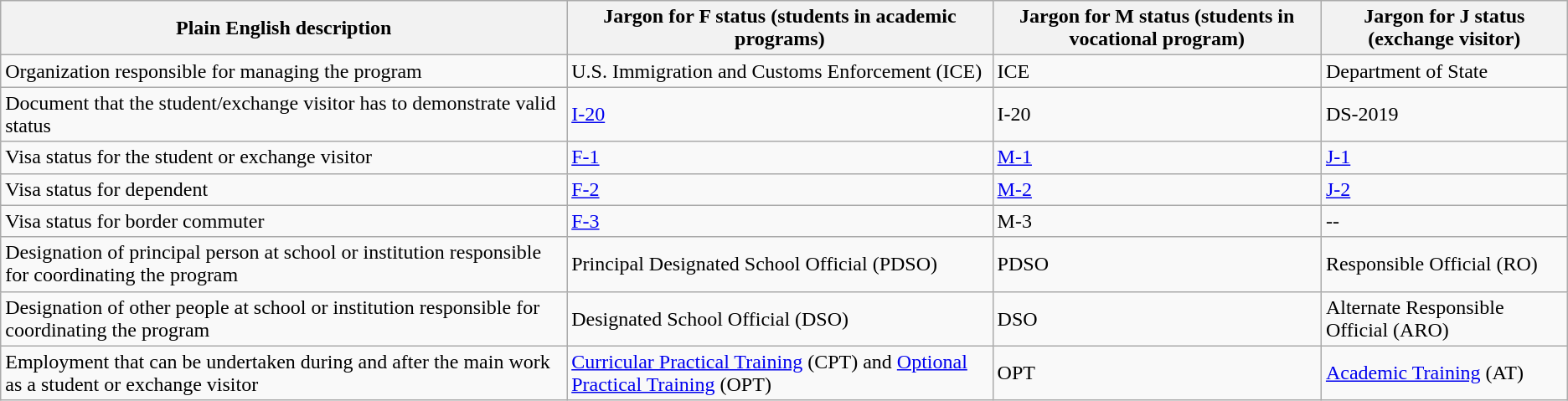<table class="wikitable" border="1">
<tr>
<th>Plain English description</th>
<th>Jargon for F status (students in academic programs)</th>
<th>Jargon for M status (students in vocational program)</th>
<th>Jargon for J status (exchange visitor)</th>
</tr>
<tr>
<td>Organization responsible for managing the program</td>
<td>U.S. Immigration and Customs Enforcement (ICE)</td>
<td>ICE</td>
<td>Department of State</td>
</tr>
<tr>
<td>Document that the student/exchange visitor has to demonstrate valid status</td>
<td><a href='#'>I-20</a></td>
<td>I-20</td>
<td>DS-2019</td>
</tr>
<tr>
<td>Visa status for the student or exchange visitor</td>
<td><a href='#'>F-1</a></td>
<td><a href='#'>M-1</a></td>
<td><a href='#'>J-1</a></td>
</tr>
<tr>
<td>Visa status for dependent</td>
<td><a href='#'>F-2</a></td>
<td><a href='#'>M-2</a></td>
<td><a href='#'>J-2</a></td>
</tr>
<tr>
<td>Visa status for border commuter</td>
<td><a href='#'>F-3</a></td>
<td>M-3</td>
<td>--</td>
</tr>
<tr>
<td>Designation of principal person at school or institution responsible for coordinating the program</td>
<td>Principal Designated School Official (PDSO)</td>
<td>PDSO</td>
<td>Responsible Official (RO)</td>
</tr>
<tr>
<td>Designation of other people at school or institution responsible for coordinating the program</td>
<td>Designated School Official (DSO)</td>
<td>DSO</td>
<td>Alternate Responsible Official (ARO)</td>
</tr>
<tr>
<td>Employment that can be undertaken during and after the main work as a student or exchange visitor</td>
<td><a href='#'>Curricular Practical Training</a> (CPT) and <a href='#'>Optional Practical Training</a> (OPT)</td>
<td>OPT</td>
<td><a href='#'>Academic Training</a> (AT)</td>
</tr>
</table>
